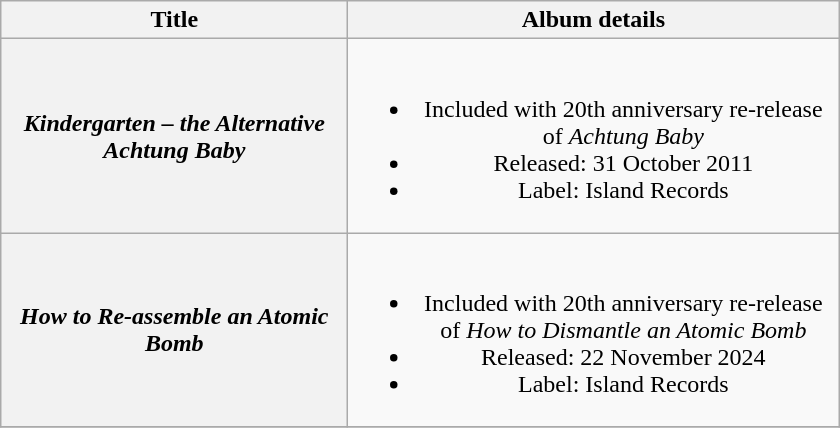<table class="wikitable plainrowheaders" style="text-align:center;">
<tr>
<th scope="col" style="width:14em;">Title</th>
<th scope="col" style="width:20em;">Album details</th>
</tr>
<tr>
<th scope="row"><em>Kindergarten – the Alternative Achtung Baby</em></th>
<td><br><ul><li>Included with 20th anniversary re-release of <em>Achtung Baby</em></li><li>Released: 31 October 2011</li><li>Label: Island Records</li></ul></td>
</tr>
<tr>
<th scope="row"><em>How to Re-assemble an Atomic Bomb</em></th>
<td><br><ul><li>Included with 20th anniversary re-release of <em>How to Dismantle an Atomic Bomb</em></li><li>Released: 22 November 2024</li><li>Label: Island Records</li></ul></td>
</tr>
<tr>
</tr>
</table>
